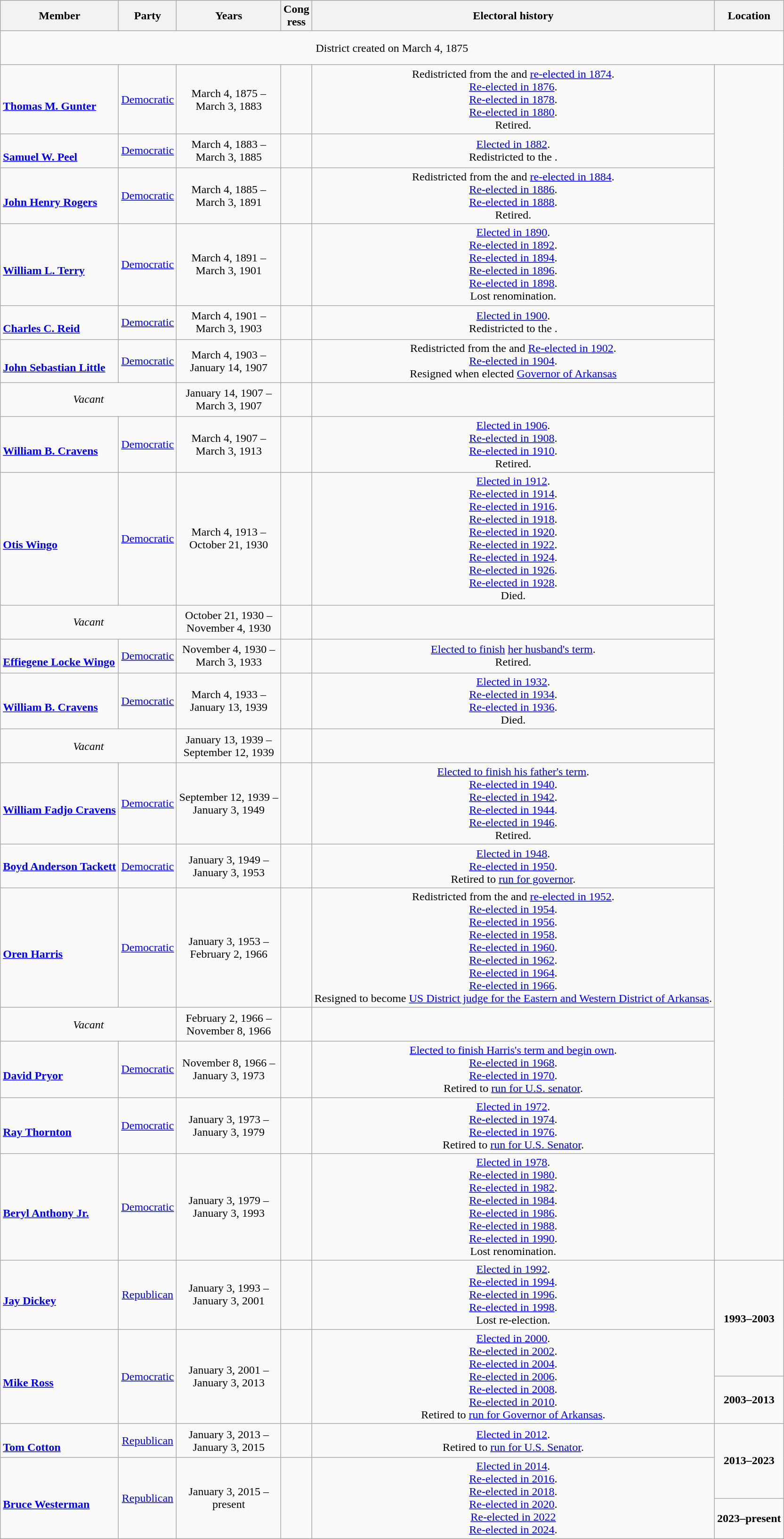<table class=wikitable style="text-align:center">
<tr>
<th>Member</th>
<th>Party</th>
<th>Years</th>
<th>Cong<br>ress</th>
<th>Electoral history</th>
<th>Location</th>
</tr>
<tr style="height:3em">
<td colspan=6>District created on March 4, 1875</td>
</tr>
<tr style="height:3em">
<td align=left><br><strong><a href='#'>Thomas M. Gunter</a></strong><br></td>
<td><a href='#'>Democratic</a></td>
<td nowrap>March 4, 1875 –<br>March 3, 1883</td>
<td></td>
<td>Redistricted from the  and <a href='#'>re-elected in 1874</a>.<br><a href='#'>Re-elected in 1876</a>.<br><a href='#'>Re-elected in 1878</a>.<br><a href='#'>Re-elected in 1880</a>.<br>Retired.</td>
<td rowspan=20></td>
</tr>
<tr style="height:3em">
<td align=left><br><strong><a href='#'>Samuel W. Peel</a></strong><br></td>
<td><a href='#'>Democratic</a></td>
<td nowrap>March 4, 1883 –<br>March 3, 1885</td>
<td></td>
<td><a href='#'>Elected in 1882</a>.<br>Redistricted to the .</td>
</tr>
<tr style="height:3em">
<td align=left><br><strong><a href='#'>John Henry Rogers</a></strong><br></td>
<td><a href='#'>Democratic</a></td>
<td nowrap>March 4, 1885 –<br>March 3, 1891</td>
<td></td>
<td>Redistricted from the  and <a href='#'>re-elected in 1884</a>.<br><a href='#'>Re-elected in 1886</a>.<br><a href='#'>Re-elected in 1888</a>.<br>Retired.</td>
</tr>
<tr style="height:3em">
<td align=left><br><strong><a href='#'>William L. Terry</a></strong><br></td>
<td><a href='#'>Democratic</a></td>
<td nowrap>March 4, 1891 –<br>March 3, 1901</td>
<td></td>
<td><a href='#'>Elected in 1890</a>.<br><a href='#'>Re-elected in 1892</a>.<br><a href='#'>Re-elected in 1894</a>.<br><a href='#'>Re-elected in 1896</a>.<br><a href='#'>Re-elected in 1898</a>.<br>Lost renomination.</td>
</tr>
<tr style="height:3em">
<td align=left><br><strong><a href='#'>Charles C. Reid</a></strong><br></td>
<td><a href='#'>Democratic</a></td>
<td nowrap>March 4, 1901 –<br>March 3, 1903</td>
<td></td>
<td><a href='#'>Elected in 1900</a>.<br>Redistricted to the .</td>
</tr>
<tr style="height:3em">
<td align=left><br><strong><a href='#'>John Sebastian Little</a></strong><br></td>
<td><a href='#'>Democratic</a></td>
<td nowrap>March 4, 1903 –<br>January 14, 1907</td>
<td></td>
<td>Redistricted from the  and <a href='#'>Re-elected in 1902</a>.<br><a href='#'>Re-elected in 1904</a>.<br>Resigned when elected <a href='#'>Governor of Arkansas</a></td>
</tr>
<tr style="height:3em">
<td colspan=2><em>Vacant</em></td>
<td nowrap>January 14, 1907 –<br>March 3, 1907</td>
<td></td>
<td></td>
</tr>
<tr style="height:3em">
<td align=left><br><strong><a href='#'>William B. Cravens</a></strong><br></td>
<td><a href='#'>Democratic</a></td>
<td nowrap>March 4, 1907 –<br>March 3, 1913</td>
<td></td>
<td><a href='#'>Elected in 1906</a>.<br><a href='#'>Re-elected in 1908</a>.<br><a href='#'>Re-elected in 1910</a>.<br>Retired.</td>
</tr>
<tr style="height:3em">
<td align=left><br><strong><a href='#'>Otis Wingo</a></strong><br></td>
<td><a href='#'>Democratic</a></td>
<td nowrap>March 4, 1913 –<br>October 21, 1930</td>
<td></td>
<td><a href='#'>Elected in 1912</a>.<br><a href='#'>Re-elected in 1914</a>.<br><a href='#'>Re-elected in 1916</a>.<br><a href='#'>Re-elected in 1918</a>.<br><a href='#'>Re-elected in 1920</a>.<br><a href='#'>Re-elected in 1922</a>.<br><a href='#'>Re-elected in 1924</a>.<br><a href='#'>Re-elected in 1926</a>.<br><a href='#'>Re-elected in 1928</a>.<br>Died.</td>
</tr>
<tr style="height:3em">
<td colspan=2><em>Vacant</em></td>
<td nowrap>October 21, 1930 –<br>November 4, 1930</td>
<td></td>
<td></td>
</tr>
<tr style="height:3em">
<td align=left><br><strong><a href='#'>Effiegene Locke Wingo</a></strong><br></td>
<td><a href='#'>Democratic</a></td>
<td nowrap>November 4, 1930 –<br>March 3, 1933</td>
<td></td>
<td><a href='#'>Elected to finish</a> <a href='#'>her husband's term</a>.<br>Retired.</td>
</tr>
<tr style="height:3em">
<td align=left><br><strong><a href='#'>William B. Cravens</a></strong><br></td>
<td><a href='#'>Democratic</a></td>
<td nowrap>March 4, 1933 –<br>January 13, 1939</td>
<td></td>
<td><a href='#'>Elected in 1932</a>.<br><a href='#'>Re-elected in 1934</a>.<br><a href='#'>Re-elected in 1936</a>.<br>Died.</td>
</tr>
<tr style="height:3em">
<td colspan=2><em>Vacant</em></td>
<td nowrap>January 13, 1939 –<br>September 12, 1939</td>
<td></td>
<td></td>
</tr>
<tr style="height:3em">
<td align=left> <br> <strong><a href='#'>William Fadjo Cravens</a></strong><br></td>
<td><a href='#'>Democratic</a></td>
<td nowrap>September 12, 1939 –<br>January 3, 1949</td>
<td></td>
<td><a href='#'>Elected to finish his father's term</a>.<br><a href='#'>Re-elected in 1940</a>.<br><a href='#'>Re-elected in 1942</a>.<br><a href='#'>Re-elected in 1944</a>.<br><a href='#'>Re-elected in 1946</a>.<br>Retired.</td>
</tr>
<tr style="height:3em">
<td align=left><strong><a href='#'>Boyd Anderson Tackett</a></strong><br></td>
<td><a href='#'>Democratic</a></td>
<td nowrap>January 3, 1949 –<br>January 3, 1953</td>
<td></td>
<td><a href='#'>Elected in 1948</a>.<br><a href='#'>Re-elected in 1950</a>.<br>Retired to <a href='#'>run for governor</a>.</td>
</tr>
<tr style="height:3em">
<td align=left><br><strong><a href='#'>Oren Harris</a></strong><br></td>
<td><a href='#'>Democratic</a></td>
<td nowrap>January 3, 1953 –<br>February 2, 1966</td>
<td></td>
<td>Redistricted from the  and <a href='#'>re-elected in 1952</a>.<br><a href='#'>Re-elected in 1954</a>.<br><a href='#'>Re-elected in 1956</a>.<br><a href='#'>Re-elected in 1958</a>.<br><a href='#'>Re-elected in 1960</a>.<br><a href='#'>Re-elected in 1962</a>.<br><a href='#'>Re-elected in 1964</a>.<br><a href='#'>Re-elected in 1966</a>.<br>Resigned to become <a href='#'>US District judge for the Eastern and Western District of Arkansas</a>.</td>
</tr>
<tr style="height:3em">
<td colspan=2><em>Vacant</em></td>
<td nowrap>February 2, 1966 –<br>November 8, 1966</td>
<td></td>
<td></td>
</tr>
<tr style="height:3em">
<td align=left><br><strong><a href='#'>David Pryor</a></strong><br></td>
<td><a href='#'>Democratic</a></td>
<td nowrap>November 8, 1966 –<br>January 3, 1973</td>
<td></td>
<td><a href='#'>Elected to finish Harris's term and begin own</a>.<br><a href='#'>Re-elected in 1968</a>.<br><a href='#'>Re-elected in 1970</a>.<br>Retired to <a href='#'>run for U.S. senator</a>.</td>
</tr>
<tr style="height:3em">
<td align=left><br><strong><a href='#'>Ray Thornton</a></strong><br></td>
<td><a href='#'>Democratic</a></td>
<td nowrap>January 3, 1973 –<br>January 3, 1979</td>
<td></td>
<td><a href='#'>Elected in 1972</a>.<br><a href='#'>Re-elected in 1974</a>.<br><a href='#'>Re-elected in 1976</a>.<br>Retired to <a href='#'>run for U.S. Senator</a>.</td>
</tr>
<tr style="height:3em">
<td align=left><br><strong><a href='#'>Beryl Anthony Jr.</a></strong><br></td>
<td><a href='#'>Democratic</a></td>
<td nowrap>January 3, 1979 –<br>January 3, 1993</td>
<td></td>
<td><a href='#'>Elected in 1978</a>.<br><a href='#'>Re-elected in 1980</a>.<br><a href='#'>Re-elected in 1982</a>.<br><a href='#'>Re-elected in 1984</a>.<br><a href='#'>Re-elected in 1986</a>.<br><a href='#'>Re-elected in 1988</a>.<br><a href='#'>Re-elected in 1990</a>.<br>Lost renomination.</td>
</tr>
<tr style="height:3em">
<td align=left><br><strong><a href='#'>Jay Dickey</a></strong><br></td>
<td><a href='#'>Republican</a></td>
<td nowrap>January 3, 1993 –<br>January 3, 2001</td>
<td></td>
<td><a href='#'>Elected in 1992</a>.<br><a href='#'>Re-elected in 1994</a>.<br><a href='#'>Re-elected in 1996</a>.<br><a href='#'>Re-elected in 1998</a>.<br>Lost re-election.</td>
<td rowspan=2><strong>1993–2003</strong><br></td>
</tr>
<tr style="height:3em">
<td rowspan=2 align=left><br><strong><a href='#'>Mike Ross</a></strong><br></td>
<td rowspan=2 ><a href='#'>Democratic</a></td>
<td rowspan=2 nowrap>January 3, 2001 –<br>January 3, 2013</td>
<td rowspan=2></td>
<td rowspan=2><a href='#'>Elected in 2000</a>.<br><a href='#'>Re-elected in 2002</a>.<br><a href='#'>Re-elected in 2004</a>.<br><a href='#'>Re-elected in 2006</a>.<br><a href='#'>Re-elected in 2008</a>.<br><a href='#'>Re-elected in 2010</a>.<br>Retired to <a href='#'>run for Governor of Arkansas</a>.</td>
</tr>
<tr style="height:3em">
<td><strong>2003–2013</strong><br></td>
</tr>
<tr style="height:3em">
<td align=left><br><strong><a href='#'>Tom Cotton</a></strong><br></td>
<td><a href='#'>Republican</a></td>
<td nowrap>January 3, 2013 –<br>January 3, 2015</td>
<td></td>
<td><a href='#'>Elected in 2012</a>.<br>Retired to <a href='#'>run for U.S. Senator</a>.</td>
<td rowspan=2><strong>2013–2023</strong><br></td>
</tr>
<tr style="height:3em">
<td rowspan=2 align=left><br><strong><a href='#'>Bruce Westerman</a></strong><br></td>
<td rowspan=2 ><a href='#'>Republican</a></td>
<td rowspan=2 nowrap>January 3, 2015 –<br>present</td>
<td rowspan=2></td>
<td rowspan=2><a href='#'>Elected in 2014</a>.<br><a href='#'>Re-elected in 2016</a>.<br><a href='#'>Re-elected in 2018</a>.<br><a href='#'>Re-elected in 2020</a>.<br><a href='#'>Re-elected in 2022</a> <br><a href='#'>Re-elected in 2024</a>.</td>
</tr>
<tr style="height:3em">
<td><strong>2023–present</strong><br></td>
</tr>
</table>
